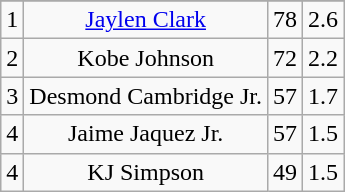<table class="wikitable sortable" style="text-align:center">
<tr>
</tr>
<tr>
<td>1</td>
<td><a href='#'>Jaylen Clark</a></td>
<td>78</td>
<td>2.6</td>
</tr>
<tr>
<td>2</td>
<td>Kobe Johnson</td>
<td>72</td>
<td>2.2</td>
</tr>
<tr>
<td>3</td>
<td>Desmond Cambridge Jr.</td>
<td>57</td>
<td>1.7</td>
</tr>
<tr>
<td>4</td>
<td>Jaime Jaquez Jr.</td>
<td>57</td>
<td>1.5</td>
</tr>
<tr>
<td>4</td>
<td>KJ Simpson</td>
<td>49</td>
<td>1.5</td>
</tr>
</table>
